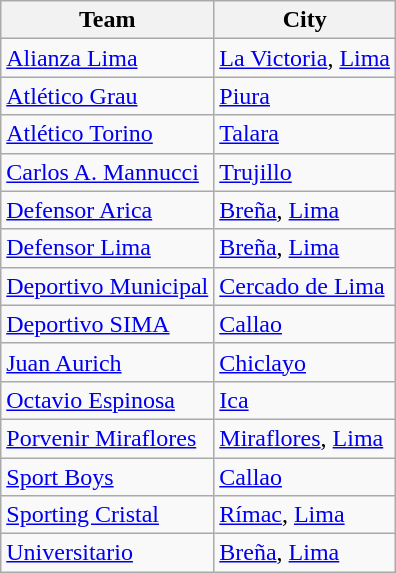<table class="wikitable sortable">
<tr>
<th>Team</th>
<th>City</th>
</tr>
<tr>
<td><a href='#'>Alianza Lima</a></td>
<td><a href='#'>La Victoria</a>, <a href='#'>Lima</a></td>
</tr>
<tr>
<td><a href='#'>Atlético Grau</a></td>
<td><a href='#'>Piura</a></td>
</tr>
<tr>
<td><a href='#'>Atlético Torino</a></td>
<td><a href='#'>Talara</a></td>
</tr>
<tr>
<td><a href='#'>Carlos A. Mannucci</a></td>
<td><a href='#'>Trujillo</a></td>
</tr>
<tr>
<td><a href='#'>Defensor Arica</a></td>
<td><a href='#'>Breña</a>, <a href='#'>Lima</a></td>
</tr>
<tr>
<td><a href='#'>Defensor Lima</a></td>
<td><a href='#'>Breña</a>, <a href='#'>Lima</a></td>
</tr>
<tr>
<td><a href='#'>Deportivo Municipal</a></td>
<td><a href='#'>Cercado de Lima</a></td>
</tr>
<tr>
<td><a href='#'>Deportivo SIMA</a></td>
<td><a href='#'>Callao</a></td>
</tr>
<tr>
<td><a href='#'>Juan Aurich</a></td>
<td><a href='#'>Chiclayo</a></td>
</tr>
<tr>
<td><a href='#'>Octavio Espinosa</a></td>
<td><a href='#'>Ica</a></td>
</tr>
<tr>
<td><a href='#'>Porvenir Miraflores</a></td>
<td><a href='#'>Miraflores</a>, <a href='#'>Lima</a></td>
</tr>
<tr>
<td><a href='#'>Sport Boys</a></td>
<td><a href='#'>Callao</a></td>
</tr>
<tr>
<td><a href='#'>Sporting Cristal</a></td>
<td><a href='#'>Rímac</a>, <a href='#'>Lima</a></td>
</tr>
<tr>
<td><a href='#'>Universitario</a></td>
<td><a href='#'>Breña</a>, <a href='#'>Lima</a></td>
</tr>
</table>
